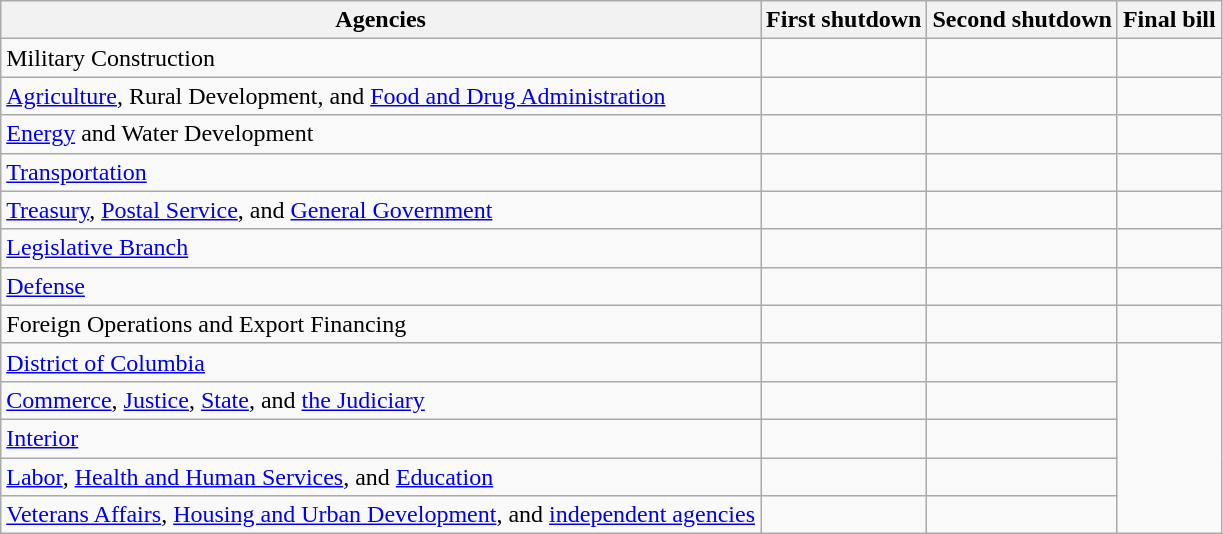<table class="wikitable">
<tr>
<th>Agencies</th>
<th>First shutdown</th>
<th>Second shutdown</th>
<th>Final bill</th>
</tr>
<tr>
<td>Military Construction</td>
<td></td>
<td></td>
<td></td>
</tr>
<tr>
<td><a href='#'>Agriculture</a>, Rural Development, and <a href='#'>Food and Drug Administration</a></td>
<td></td>
<td></td>
<td></td>
</tr>
<tr>
<td><a href='#'>Energy</a> and Water Development</td>
<td></td>
<td></td>
<td></td>
</tr>
<tr>
<td><a href='#'>Transportation</a></td>
<td></td>
<td></td>
<td></td>
</tr>
<tr>
<td><a href='#'>Treasury</a>, <a href='#'>Postal Service</a>, and <a href='#'>General Government</a></td>
<td></td>
<td></td>
<td></td>
</tr>
<tr>
<td><a href='#'>Legislative Branch</a></td>
<td></td>
<td></td>
<td></td>
</tr>
<tr>
<td><a href='#'>Defense</a></td>
<td></td>
<td></td>
<td></td>
</tr>
<tr>
<td>Foreign Operations and Export Financing</td>
<td></td>
<td></td>
<td></td>
</tr>
<tr>
<td><a href='#'>District of Columbia</a></td>
<td></td>
<td></td>
<td rowspan="5"></td>
</tr>
<tr>
<td><a href='#'>Commerce</a>, <a href='#'>Justice</a>, <a href='#'>State</a>, and <a href='#'>the Judiciary</a></td>
<td></td>
<td></td>
</tr>
<tr>
<td><a href='#'>Interior</a></td>
<td></td>
<td></td>
</tr>
<tr>
<td><a href='#'>Labor</a>, <a href='#'>Health and Human Services</a>, and <a href='#'>Education</a></td>
<td></td>
<td></td>
</tr>
<tr>
<td><a href='#'>Veterans Affairs</a>, <a href='#'>Housing and Urban Development</a>, and <a href='#'>independent agencies</a></td>
<td></td>
<td></td>
</tr>
</table>
